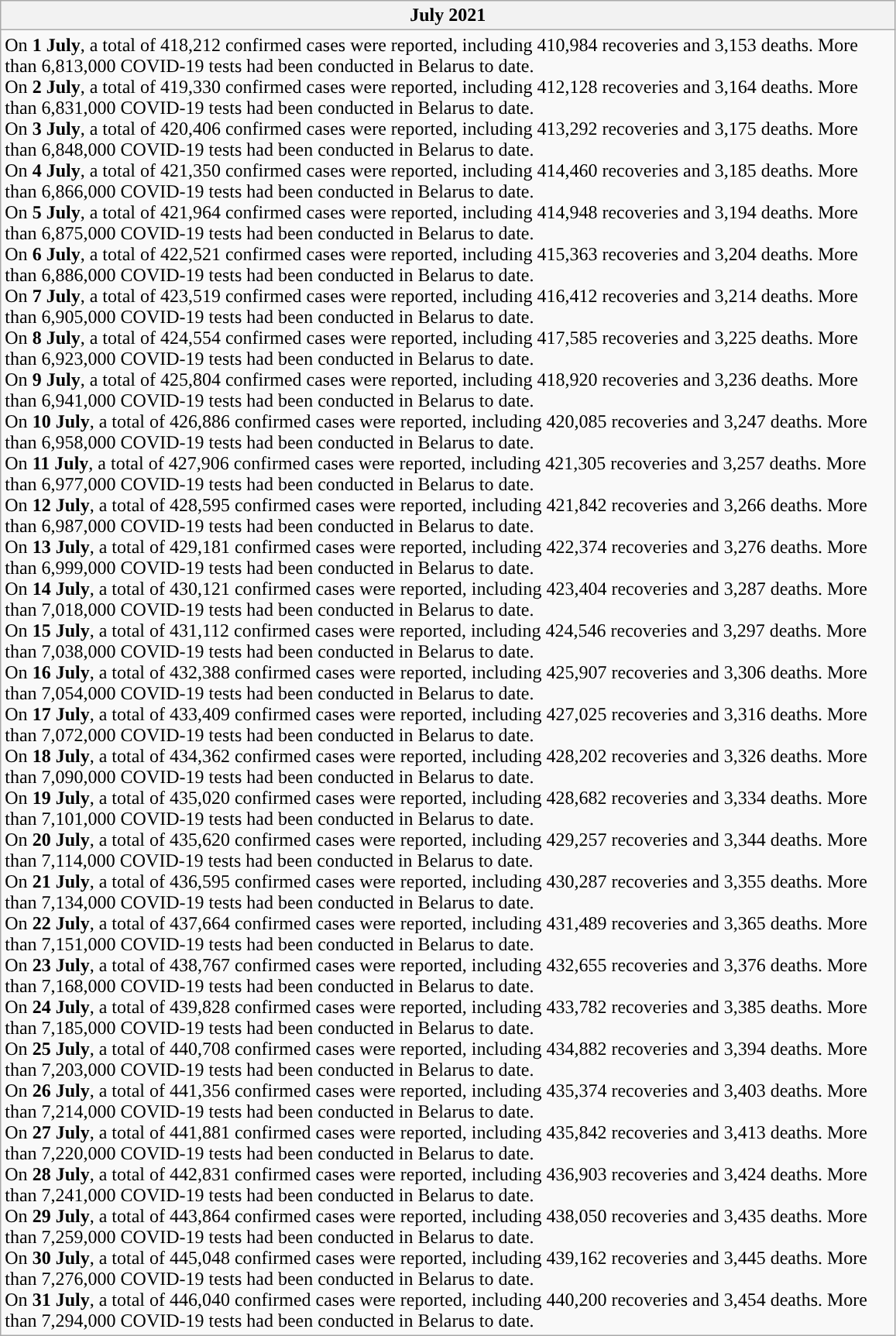<table class="wikitable mw-collapsible mw-collapsed" style="width: 61%">
<tr>
<th>July 2021</th>
</tr>
<tr>
<td>On <strong>1 July</strong>, a total of 418,212 confirmed cases were reported, including 410,984 recoveries and 3,153 deaths. More than 6,813,000 COVID-19 tests had been conducted in Belarus to date.<br>On <strong>2 July</strong>, a total of 419,330 confirmed cases were reported, including 412,128 recoveries and 3,164 deaths. More than 6,831,000 COVID-19 tests had been conducted in Belarus to date.<br>On <strong>3 July</strong>, a total of 420,406 confirmed cases were reported, including 413,292 recoveries and 3,175 deaths. More than 6,848,000 COVID-19 tests had been conducted in Belarus to date.<br>On <strong>4 July</strong>, a total of 421,350 confirmed cases were reported, including 414,460 recoveries and 3,185 deaths. More than 6,866,000 COVID-19 tests had been conducted in Belarus to date.<br>On <strong>5 July</strong>, a total of 421,964 confirmed cases were reported, including 414,948 recoveries and 3,194 deaths. More than 6,875,000 COVID-19 tests had been conducted in Belarus to date.<br>On <strong>6 July</strong>, a total of 422,521 confirmed cases were reported, including 415,363 recoveries and 3,204 deaths. More than 6,886,000 COVID-19 tests had been conducted in Belarus to date.<br>On <strong>7 July</strong>, a total of 423,519 confirmed cases were reported, including 416,412 recoveries and 3,214 deaths. More than 6,905,000 COVID-19 tests had been conducted in Belarus to date.<br>On <strong>8 July</strong>, a total of 424,554 confirmed cases were reported, including 417,585 recoveries and 3,225 deaths. More than 6,923,000 COVID-19 tests had been conducted in Belarus to date.<br>On <strong>9 July</strong>, a total of 425,804 confirmed cases were reported, including 418,920 recoveries and 3,236 deaths. More than 6,941,000 COVID-19 tests had been conducted in Belarus to date.<br>On <strong>10 July</strong>, a total of 426,886 confirmed cases were reported, including 420,085 recoveries and 3,247 deaths. More than 6,958,000 COVID-19 tests had been conducted in Belarus to date.<br>On <strong>11 July</strong>, a total of 427,906 confirmed cases were reported, including 421,305 recoveries and 3,257 deaths. More than 6,977,000 COVID-19 tests had been conducted in Belarus to date.<br>On <strong>12 July</strong>, a total of 428,595 confirmed cases were reported, including 421,842 recoveries and 3,266 deaths. More than 6,987,000 COVID-19 tests had been conducted in Belarus to date.<br>On <strong>13 July</strong>, a total of 429,181 confirmed cases were reported, including 422,374 recoveries and 3,276 deaths. More than 6,999,000 COVID-19 tests had been conducted in Belarus to date.<br>On <strong>14 July</strong>, a total of 430,121 confirmed cases were reported, including 423,404 recoveries and 3,287 deaths. More than 7,018,000 COVID-19 tests had been conducted in Belarus to date.<br>On <strong>15 July</strong>, a total of 431,112 confirmed cases were reported, including 424,546 recoveries and 3,297 deaths. More than 7,038,000 COVID-19 tests had been conducted in Belarus to date.<br>On <strong>16 July</strong>, a total of 432,388 confirmed cases were reported, including 425,907 recoveries and 3,306 deaths. More than 7,054,000 COVID-19 tests had been conducted in Belarus to date.<br>On <strong>17 July</strong>, a total of 433,409 confirmed cases were reported, including 427,025 recoveries and 3,316 deaths. More than 7,072,000 COVID-19 tests had been conducted in Belarus to date.<br>On <strong>18 July</strong>, a total of 434,362 confirmed cases were reported, including 428,202 recoveries and 3,326 deaths. More than 7,090,000 COVID-19 tests had been conducted in Belarus to date.<br>On <strong>19 July</strong>, a total of 435,020 confirmed cases were reported, including 428,682 recoveries and 3,334 deaths. More than 7,101,000 COVID-19 tests had been conducted in Belarus to date.<br>On <strong>20 July</strong>, a total of 435,620 confirmed cases were reported, including 429,257 recoveries and 3,344 deaths. More than 7,114,000 COVID-19 tests had been conducted in Belarus to date.<br>On <strong>21 July</strong>, a total of 436,595 confirmed cases were reported, including 430,287 recoveries and 3,355 deaths. More than 7,134,000 COVID-19 tests had been conducted in Belarus to date.<br>On <strong>22 July</strong>, a total of 437,664 confirmed cases were reported, including 431,489 recoveries and 3,365 deaths. More than 7,151,000 COVID-19 tests had been conducted in Belarus to date.<br>On <strong>23 July</strong>, a total of 438,767 confirmed cases were reported, including 432,655 recoveries and 3,376 deaths. More than 7,168,000 COVID-19 tests had been conducted in Belarus to date.<br>On <strong>24 July</strong>, a total of 439,828 confirmed cases were reported, including 433,782 recoveries and 3,385 deaths. More than 7,185,000 COVID-19 tests had been conducted in Belarus to date.<br>On <strong>25 July</strong>, a total of 440,708 confirmed cases were reported, including 434,882 recoveries and 3,394 deaths. More than 7,203,000 COVID-19 tests had been conducted in Belarus to date.<br>On <strong>26 July</strong>, a total of 441,356 confirmed cases were reported, including 435,374 recoveries and 3,403 deaths. More than 7,214,000 COVID-19 tests had been conducted in Belarus to date.<br>On <strong>27 July</strong>, a total of 441,881 confirmed cases were reported, including 435,842 recoveries and 3,413 deaths. More than 7,220,000 COVID-19 tests had been conducted in Belarus to date.<br>On <strong>28 July</strong>, a total of 442,831 confirmed cases were reported, including 436,903 recoveries and 3,424 deaths. More than 7,241,000 COVID-19 tests had been conducted in Belarus to date.<br>On <strong>29 July</strong>, a total of 443,864 confirmed cases were reported, including 438,050 recoveries and 3,435 deaths. More than 7,259,000 COVID-19 tests had been conducted in Belarus to date.<br>On <strong>30 July</strong>, a total of 445,048 confirmed cases were reported, including 439,162 recoveries and 3,445 deaths. More than 7,276,000 COVID-19 tests had been conducted in Belarus to date.<br>On <strong>31 July</strong>, a total of 446,040 confirmed cases were reported, including 440,200 recoveries and 3,454 deaths. More than 7,294,000 COVID-19 tests had been conducted in Belarus to date.</td>
</tr>
</table>
